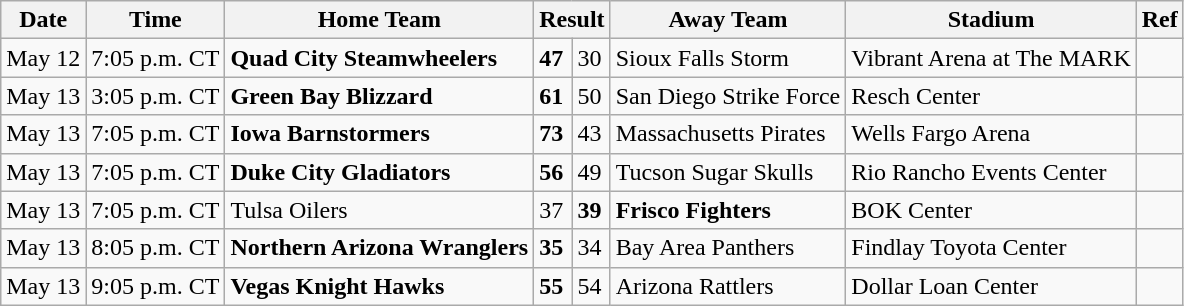<table class="wikitable">
<tr>
<th>Date</th>
<th>Time</th>
<th>Home Team</th>
<th colspan="2">Result</th>
<th>Away Team</th>
<th>Stadium</th>
<th>Ref</th>
</tr>
<tr>
<td>May 12</td>
<td>7:05 p.m. CT</td>
<td><strong>Quad City Steamwheelers</strong></td>
<td><strong>47</strong></td>
<td>30</td>
<td>Sioux Falls Storm</td>
<td>Vibrant Arena at The MARK</td>
<td></td>
</tr>
<tr>
<td>May 13</td>
<td>3:05 p.m. CT</td>
<td><strong>Green Bay Blizzard</strong></td>
<td><strong>61</strong></td>
<td>50</td>
<td>San Diego Strike Force</td>
<td>Resch Center</td>
<td></td>
</tr>
<tr>
<td>May 13</td>
<td>7:05 p.m. CT</td>
<td><strong>Iowa Barnstormers</strong></td>
<td><strong>73</strong></td>
<td>43</td>
<td>Massachusetts Pirates</td>
<td>Wells Fargo Arena</td>
<td></td>
</tr>
<tr>
<td>May 13</td>
<td>7:05 p.m. CT</td>
<td><strong>Duke City Gladiators</strong></td>
<td><strong>56</strong></td>
<td>49</td>
<td>Tucson Sugar Skulls</td>
<td>Rio Rancho Events Center</td>
<td></td>
</tr>
<tr>
<td>May 13</td>
<td>7:05 p.m. CT</td>
<td>Tulsa Oilers</td>
<td>37</td>
<td><strong>39</strong></td>
<td><strong>Frisco Fighters</strong></td>
<td>BOK Center</td>
<td></td>
</tr>
<tr>
<td>May 13</td>
<td>8:05 p.m. CT</td>
<td><strong>Northern Arizona Wranglers</strong></td>
<td><strong>35</strong></td>
<td>34</td>
<td>Bay Area Panthers</td>
<td>Findlay Toyota Center</td>
<td></td>
</tr>
<tr>
<td>May 13</td>
<td>9:05 p.m. CT</td>
<td><strong>Vegas Knight Hawks</strong></td>
<td><strong>55</strong></td>
<td>54</td>
<td>Arizona Rattlers</td>
<td>Dollar Loan Center</td>
<td></td>
</tr>
</table>
